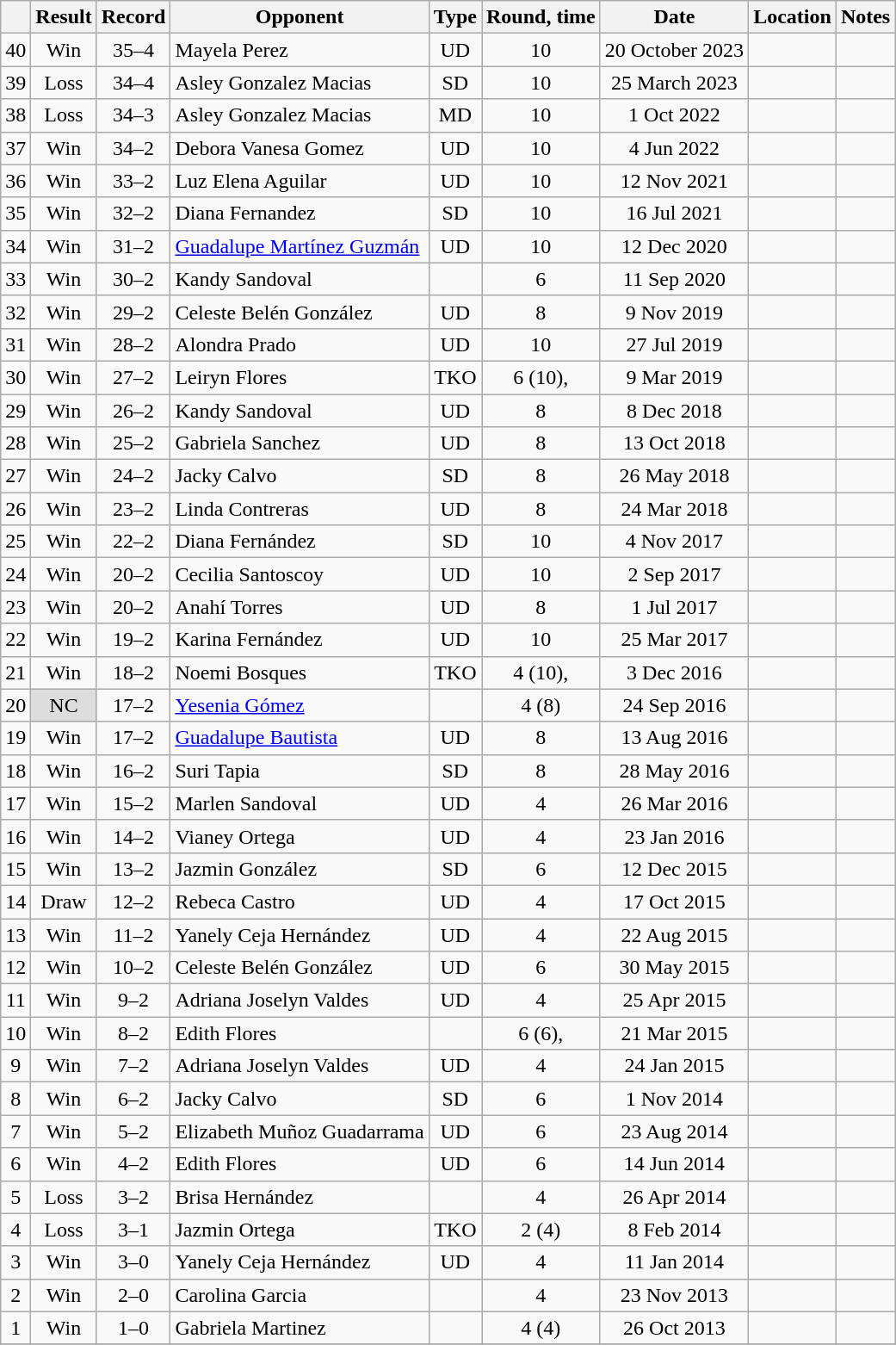<table class="wikitable" style="text-align:center">
<tr>
<th></th>
<th>Result</th>
<th>Record</th>
<th>Opponent</th>
<th>Type</th>
<th>Round, time</th>
<th>Date</th>
<th>Location</th>
<th>Notes</th>
</tr>
<tr>
<td>40</td>
<td>Win</td>
<td>35–4 </td>
<td style="text-align:left;"> Mayela Perez</td>
<td>UD</td>
<td>10</td>
<td>20 October 2023</td>
<td align=left></td>
<td></td>
</tr>
<tr>
<td>39</td>
<td>Loss</td>
<td>34–4 </td>
<td style="text-align:left;"> Asley Gonzalez Macias</td>
<td>SD</td>
<td>10</td>
<td>25 March 2023</td>
<td align=left></td>
<td style="text-align:left;"></td>
</tr>
<tr>
<td>38</td>
<td>Loss</td>
<td>34–3 </td>
<td style="text-align:left;"> Asley Gonzalez Macias</td>
<td>MD</td>
<td>10</td>
<td>1 Oct 2022</td>
<td align=left></td>
<td style="text-align:left;"></td>
</tr>
<tr>
<td>37</td>
<td>Win</td>
<td>34–2 </td>
<td style="text-align:left;"> Debora Vanesa Gomez</td>
<td>UD</td>
<td>10</td>
<td>4 Jun 2022</td>
<td align=left></td>
<td style="text-align:left;"></td>
</tr>
<tr>
<td>36</td>
<td>Win</td>
<td>33–2 </td>
<td style="text-align:left;"> Luz Elena Aguilar</td>
<td>UD</td>
<td>10</td>
<td>12 Nov 2021</td>
<td align=left></td>
<td style="text-align:left;"></td>
</tr>
<tr>
<td>35</td>
<td>Win</td>
<td>32–2 </td>
<td style="text-align:left;"> Diana Fernandez</td>
<td>SD</td>
<td>10</td>
<td>16 Jul 2021</td>
<td align=left></td>
<td style="text-align:left;"></td>
</tr>
<tr>
<td>34</td>
<td>Win</td>
<td>31–2 </td>
<td align=left> <a href='#'>Guadalupe Martínez Guzmán</a></td>
<td>UD</td>
<td>10</td>
<td>12 Dec 2020</td>
<td align=left></td>
<td align=left></td>
</tr>
<tr>
<td>33</td>
<td>Win</td>
<td>30–2 </td>
<td align=left> Kandy Sandoval</td>
<td></td>
<td>6</td>
<td>11 Sep 2020</td>
<td align=left></td>
<td></td>
</tr>
<tr>
<td>32</td>
<td>Win</td>
<td>29–2 </td>
<td align=left> Celeste Belén González</td>
<td>UD</td>
<td>8</td>
<td>9 Nov 2019</td>
<td align=left></td>
<td></td>
</tr>
<tr>
<td>31</td>
<td>Win</td>
<td>28–2 </td>
<td align=left> Alondra Prado</td>
<td>UD</td>
<td>10</td>
<td>27 Jul 2019</td>
<td align=left></td>
<td></td>
</tr>
<tr>
<td>30</td>
<td>Win</td>
<td>27–2 </td>
<td align=left> Leiryn Flores</td>
<td>TKO</td>
<td>6 (10), </td>
<td>9 Mar 2019</td>
<td align=left></td>
<td></td>
</tr>
<tr>
<td>29</td>
<td>Win</td>
<td>26–2 </td>
<td align=left> Kandy Sandoval</td>
<td>UD</td>
<td>8</td>
<td>8 Dec 2018</td>
<td align=left></td>
<td></td>
</tr>
<tr>
<td>28</td>
<td>Win</td>
<td>25–2 </td>
<td align=left> Gabriela Sanchez</td>
<td>UD</td>
<td>8</td>
<td>13 Oct 2018</td>
<td align=left></td>
<td></td>
</tr>
<tr>
<td>27</td>
<td>Win</td>
<td>24–2 </td>
<td align=left> Jacky Calvo</td>
<td>SD</td>
<td>8</td>
<td>26 May 2018</td>
<td align=left></td>
<td></td>
</tr>
<tr>
<td>26</td>
<td>Win</td>
<td>23–2 </td>
<td align=left> Linda Contreras</td>
<td>UD</td>
<td>8</td>
<td>24 Mar 2018</td>
<td align=left></td>
<td></td>
</tr>
<tr>
<td>25</td>
<td>Win</td>
<td>22–2 </td>
<td align=left> Diana Fernández</td>
<td>SD</td>
<td>10</td>
<td>4 Nov 2017</td>
<td align=left></td>
<td align=left></td>
</tr>
<tr>
<td>24</td>
<td>Win</td>
<td>20–2 </td>
<td align=left> Cecilia Santoscoy</td>
<td>UD</td>
<td>10</td>
<td>2 Sep 2017</td>
<td align=left></td>
<td align=left></td>
</tr>
<tr>
<td>23</td>
<td>Win</td>
<td>20–2 </td>
<td align=left> Anahí Torres</td>
<td>UD</td>
<td>8</td>
<td>1 Jul 2017</td>
<td align=left></td>
<td></td>
</tr>
<tr>
<td>22</td>
<td>Win</td>
<td>19–2 </td>
<td align=left> Karina Fernández</td>
<td>UD</td>
<td>10</td>
<td>25 Mar 2017</td>
<td align=left></td>
<td></td>
</tr>
<tr>
<td>21</td>
<td>Win</td>
<td>18–2 </td>
<td align=left> Noemi Bosques</td>
<td>TKO</td>
<td>4 (10), </td>
<td>3 Dec 2016</td>
<td align=left></td>
<td></td>
</tr>
<tr>
<td>20</td>
<td style="background:#DDD">NC</td>
<td>17–2 </td>
<td align=left> <a href='#'>Yesenia Gómez</a></td>
<td></td>
<td>4 (8)</td>
<td>24 Sep 2016</td>
<td align=left></td>
<td align=left></td>
</tr>
<tr>
<td>19</td>
<td>Win</td>
<td>17–2</td>
<td align=left> <a href='#'>Guadalupe Bautista</a></td>
<td>UD</td>
<td>8</td>
<td>13 Aug 2016</td>
<td align=left></td>
<td></td>
</tr>
<tr>
<td>18</td>
<td>Win</td>
<td>16–2</td>
<td align=left> Suri Tapia</td>
<td>SD</td>
<td>8</td>
<td>28 May 2016</td>
<td align=left></td>
<td></td>
</tr>
<tr>
<td>17</td>
<td>Win</td>
<td>15–2</td>
<td align=left> Marlen Sandoval</td>
<td>UD</td>
<td>4</td>
<td>26 Mar 2016</td>
<td align=left></td>
<td></td>
</tr>
<tr>
<td>16</td>
<td>Win</td>
<td>14–2</td>
<td align=left> Vianey Ortega</td>
<td>UD</td>
<td>4</td>
<td>23 Jan 2016</td>
<td align=left></td>
<td></td>
</tr>
<tr>
<td>15</td>
<td>Win</td>
<td>13–2</td>
<td align=left> Jazmin González</td>
<td>SD</td>
<td>6</td>
<td>12 Dec 2015</td>
<td align=left></td>
<td></td>
</tr>
<tr>
<td>14</td>
<td>Draw</td>
<td>12–2</td>
<td align=left> Rebeca Castro</td>
<td>UD</td>
<td>4</td>
<td>17 Oct 2015</td>
<td align=left></td>
<td></td>
</tr>
<tr>
<td>13</td>
<td>Win</td>
<td>11–2</td>
<td align=left> Yanely Ceja Hernández</td>
<td>UD</td>
<td>4</td>
<td>22 Aug 2015</td>
<td align=left></td>
<td></td>
</tr>
<tr>
<td>12</td>
<td>Win</td>
<td>10–2</td>
<td align=left> Celeste Belén González</td>
<td>UD</td>
<td>6</td>
<td>30 May 2015</td>
<td align=left></td>
<td></td>
</tr>
<tr>
<td>11</td>
<td>Win</td>
<td>9–2</td>
<td align=left> Adriana Joselyn Valdes</td>
<td>UD</td>
<td>4</td>
<td>25 Apr 2015</td>
<td align=left></td>
<td></td>
</tr>
<tr>
<td>10</td>
<td>Win</td>
<td>8–2</td>
<td align=left> Edith Flores</td>
<td></td>
<td>6 (6), </td>
<td>21 Mar 2015</td>
<td align=left></td>
<td></td>
</tr>
<tr>
<td>9</td>
<td>Win</td>
<td>7–2</td>
<td align=left> Adriana Joselyn Valdes</td>
<td>UD</td>
<td>4</td>
<td>24 Jan 2015</td>
<td align=left></td>
<td></td>
</tr>
<tr>
<td>8</td>
<td>Win</td>
<td>6–2</td>
<td align=left> Jacky Calvo</td>
<td>SD</td>
<td>6</td>
<td>1 Nov 2014</td>
<td align=left></td>
<td></td>
</tr>
<tr>
<td>7</td>
<td>Win</td>
<td>5–2</td>
<td align=left> Elizabeth Muñoz Guadarrama</td>
<td>UD</td>
<td>6</td>
<td>23 Aug 2014</td>
<td align=left></td>
<td></td>
</tr>
<tr>
<td>6</td>
<td>Win</td>
<td>4–2</td>
<td align=left> Edith Flores</td>
<td>UD</td>
<td>6</td>
<td>14 Jun 2014</td>
<td align=left></td>
<td></td>
</tr>
<tr>
<td>5</td>
<td>Loss</td>
<td>3–2</td>
<td align=left> Brisa Hernández</td>
<td></td>
<td>4</td>
<td>26 Apr 2014</td>
<td align=left></td>
<td></td>
</tr>
<tr>
<td>4</td>
<td>Loss</td>
<td>3–1</td>
<td align=left> Jazmin Ortega</td>
<td>TKO</td>
<td>2 (4)</td>
<td>8 Feb 2014</td>
<td align=left></td>
<td></td>
</tr>
<tr>
<td>3</td>
<td>Win</td>
<td>3–0</td>
<td align=left> Yanely Ceja Hernández</td>
<td>UD</td>
<td>4</td>
<td>11 Jan 2014</td>
<td align=left></td>
<td></td>
</tr>
<tr>
<td>2</td>
<td>Win</td>
<td>2–0</td>
<td align=left> Carolina Garcia</td>
<td></td>
<td>4</td>
<td>23 Nov 2013</td>
<td align=left></td>
<td></td>
</tr>
<tr>
<td>1</td>
<td>Win</td>
<td>1–0</td>
<td align=left> Gabriela Martinez</td>
<td></td>
<td>4 (4)</td>
<td>26 Oct 2013</td>
<td align=left></td>
<td></td>
</tr>
<tr>
</tr>
</table>
